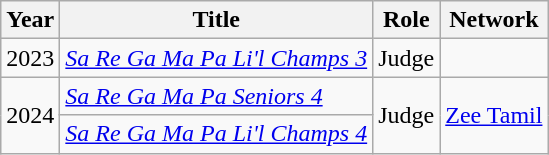<table class="wikitable">
<tr>
<th>Year</th>
<th>Title</th>
<th>Role</th>
<th>Network</th>
</tr>
<tr>
<td>2023</td>
<td><a href='#'><em>Sa Re Ga Ma Pa Li'l Champs 3</em></a></td>
<td>Judge</td>
<td></td>
</tr>
<tr>
<td rowspan="2">2024</td>
<td><a href='#'><em>Sa Re Ga Ma Pa Seniors 4</em></a></td>
<td rowspan="2">Judge</td>
<td rowspan="2"><a href='#'>Zee Tamil</a></td>
</tr>
<tr>
<td><a href='#'><em>Sa Re Ga Ma Pa Li'l Champs 4</em></a></td>
</tr>
</table>
